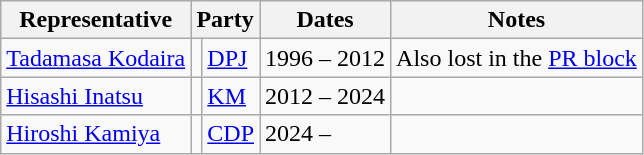<table class=wikitable>
<tr valign=bottom>
<th>Representative</th>
<th colspan="2">Party</th>
<th>Dates</th>
<th>Notes</th>
</tr>
<tr>
<td><a href='#'>Tadamasa Kodaira</a></td>
<td bgcolor=></td>
<td><a href='#'>DPJ</a></td>
<td>1996 – 2012</td>
<td>Also lost in the <a href='#'>PR block</a></td>
</tr>
<tr>
<td><a href='#'>Hisashi Inatsu</a></td>
<td bgcolor=></td>
<td><a href='#'>KM</a></td>
<td>2012 – 2024</td>
<td></td>
</tr>
<tr>
<td><a href='#'>Hiroshi Kamiya</a></td>
<td bgcolor=></td>
<td><a href='#'>CDP</a></td>
<td>2024 –</td>
<td></td>
</tr>
</table>
